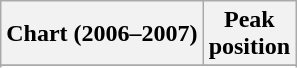<table class="wikitable sortable">
<tr>
<th align="left">Chart (2006–2007)</th>
<th align="center">Peak<br>position</th>
</tr>
<tr>
</tr>
<tr>
</tr>
<tr>
</tr>
</table>
